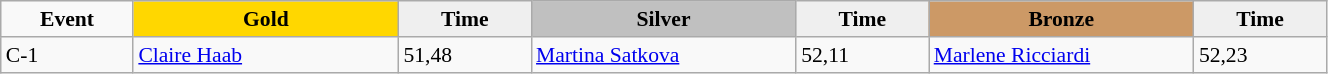<table class="wikitable" width=70% style="font-size:90%">
<tr>
<td align=center width=10%><strong>Event</strong></td>
<td align=center width=20% bgcolor="gold"><strong>Gold</strong></td>
<td align=center width=10% bgcolor="EFEFEF"><strong> Time </strong></td>
<td align=center width=20% bgcolor="silver"><strong>Silver</strong></td>
<td align=center width=10% bgcolor="EFEFEF"><strong> Time </strong></td>
<td align=center width=20% bgcolor="CC9966"><strong>Bronze</strong></td>
<td align=center width=10% bgcolor="EFEFEF"><strong> Time </strong></td>
</tr>
<tr>
<td>C-1</td>
<td> <a href='#'>Claire Haab</a></td>
<td>51,48</td>
<td> <a href='#'>Martina Satkova</a></td>
<td>52,11</td>
<td> <a href='#'>Marlene Ricciardi</a></td>
<td>52,23</td>
</tr>
</table>
